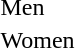<table>
<tr>
<td>Men</td>
<td></td>
<td></td>
<td></td>
</tr>
<tr>
<td>Women</td>
<td></td>
<td></td>
<td></td>
</tr>
</table>
